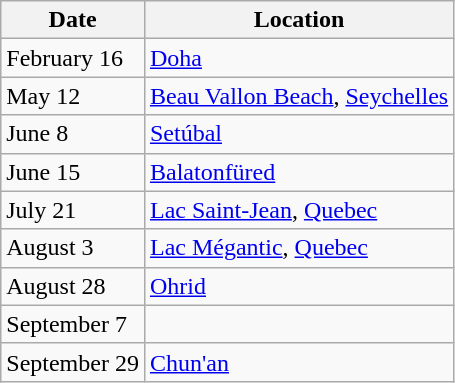<table class="wikitable">
<tr>
<th>Date</th>
<th>Location</th>
</tr>
<tr>
<td>February 16</td>
<td> <a href='#'>Doha</a></td>
</tr>
<tr>
<td>May 12</td>
<td> <a href='#'>Beau Vallon Beach</a>, <a href='#'>Seychelles</a></td>
</tr>
<tr>
<td>June 8</td>
<td> <a href='#'>Setúbal</a></td>
</tr>
<tr>
<td>June 15</td>
<td> <a href='#'>Balatonfüred</a></td>
</tr>
<tr>
<td>July 21</td>
<td> <a href='#'>Lac Saint-Jean</a>, <a href='#'>Quebec</a></td>
</tr>
<tr>
<td>August 3</td>
<td> <a href='#'>Lac Mégantic</a>, <a href='#'>Quebec</a></td>
</tr>
<tr>
<td>August 28</td>
<td> <a href='#'>Ohrid</a></td>
</tr>
<tr>
<td>September 7</td>
<td></td>
</tr>
<tr>
<td>September 29</td>
<td> <a href='#'>Chun'an</a></td>
</tr>
</table>
